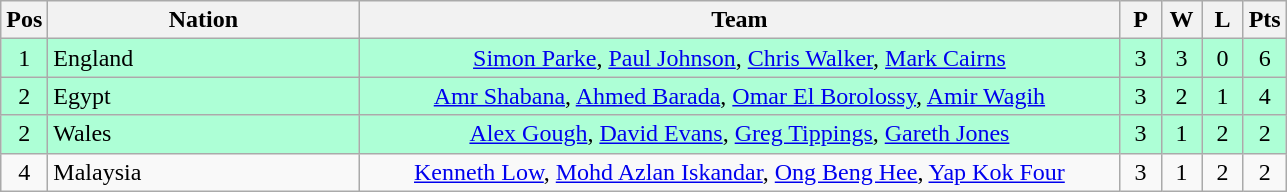<table class="wikitable" style="font-size: 100%">
<tr>
<th width=20>Pos</th>
<th width=200>Nation</th>
<th width=500>Team</th>
<th width=20>P</th>
<th width=20>W</th>
<th width=20>L</th>
<th width=20>Pts</th>
</tr>
<tr align=center style="background: #ADFFD6;">
<td>1</td>
<td align="left"> England</td>
<td><a href='#'>Simon Parke</a>, <a href='#'>Paul Johnson</a>, <a href='#'>Chris Walker</a>, <a href='#'>Mark Cairns</a></td>
<td>3</td>
<td>3</td>
<td>0</td>
<td>6</td>
</tr>
<tr align=center style="background: #ADFFD6;">
<td>2</td>
<td align="left"> Egypt</td>
<td><a href='#'>Amr Shabana</a>, <a href='#'>Ahmed Barada</a>, <a href='#'>Omar El Borolossy</a>, <a href='#'>Amir Wagih</a></td>
<td>3</td>
<td>2</td>
<td>1</td>
<td>4</td>
</tr>
<tr align=center style="background: #ADFFD6;">
<td>2</td>
<td align="left"> Wales</td>
<td><a href='#'>Alex Gough</a>, <a href='#'>David Evans</a>, <a href='#'>Greg Tippings</a>, <a href='#'>Gareth Jones</a></td>
<td>3</td>
<td>1</td>
<td>2</td>
<td>2</td>
</tr>
<tr align=center>
<td>4</td>
<td align="left"> Malaysia</td>
<td><a href='#'>Kenneth Low</a>, <a href='#'>Mohd Azlan Iskandar</a>, <a href='#'>Ong Beng Hee</a>, <a href='#'>Yap Kok Four</a></td>
<td>3</td>
<td>1</td>
<td>2</td>
<td>2</td>
</tr>
</table>
